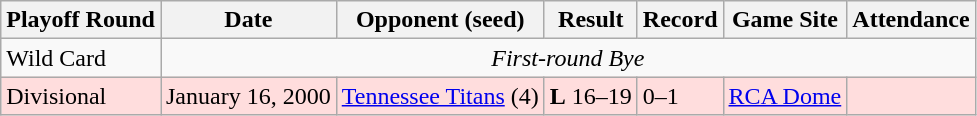<table class="wikitable">
<tr>
<th>Playoff Round</th>
<th>Date</th>
<th>Opponent (seed)</th>
<th>Result</th>
<th>Record</th>
<th>Game Site</th>
<th>Attendance</th>
</tr>
<tr>
<td>Wild Card</td>
<td colspan="7" align="center"><em>First-round Bye</em></td>
</tr>
<tr bgcolor="#ffdddd">
<td>Divisional</td>
<td>January 16, 2000</td>
<td><a href='#'>Tennessee Titans</a> (4)</td>
<td><strong>L</strong> 16–19</td>
<td>0–1</td>
<td><a href='#'>RCA Dome</a></td>
<td></td>
</tr>
</table>
